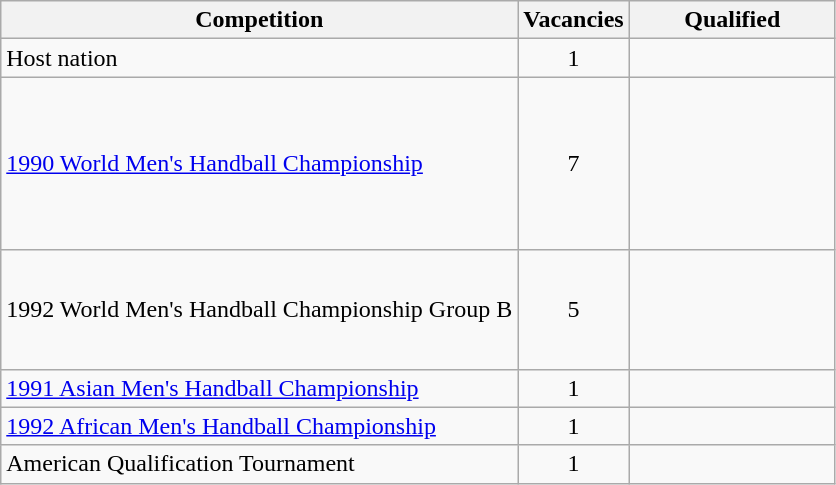<table class="wikitable">
<tr>
<th>Competition</th>
<th>Vacancies</th>
<th width="130px">Qualified</th>
</tr>
<tr>
<td>Host nation</td>
<td style="text-align:center;">1</td>
<td></td>
</tr>
<tr>
<td><a href='#'>1990 World Men's Handball Championship</a></td>
<td style="text-align:center;">7</td>
<td><br><br><br><br><br><br></td>
</tr>
<tr>
<td>1992 World Men's Handball Championship Group B</td>
<td style="text-align:center;">5</td>
<td><br><br><br><br></td>
</tr>
<tr>
<td><a href='#'>1991 Asian Men's Handball Championship</a></td>
<td style="text-align:center;">1</td>
<td></td>
</tr>
<tr>
<td><a href='#'>1992 African Men's Handball Championship</a></td>
<td style="text-align:center;">1</td>
<td></td>
</tr>
<tr>
<td>American Qualification Tournament</td>
<td style="text-align:center;">1</td>
<td></td>
</tr>
</table>
